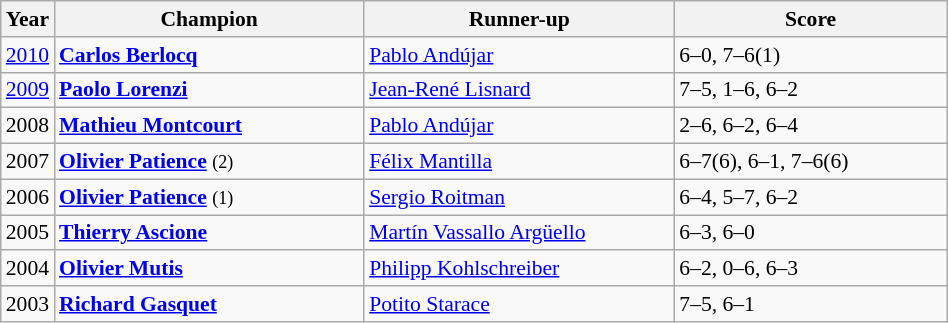<table class="wikitable" style="font-size:90%">
<tr>
<th>Year</th>
<th width="200">Champion</th>
<th width="200">Runner-up</th>
<th width="175">Score</th>
</tr>
<tr>
<td><a href='#'>2010</a></td>
<td> <strong><a href='#'>Carlos Berlocq</a></strong></td>
<td> <a href='#'>Pablo Andújar</a></td>
<td>6–0, 7–6(1)</td>
</tr>
<tr>
<td><a href='#'>2009</a></td>
<td> <strong><a href='#'>Paolo Lorenzi</a></strong></td>
<td> <a href='#'>Jean-René Lisnard</a></td>
<td>7–5, 1–6, 6–2</td>
</tr>
<tr>
<td>2008</td>
<td> <strong><a href='#'>Mathieu Montcourt</a></strong></td>
<td> <a href='#'>Pablo Andújar</a></td>
<td>2–6, 6–2, 6–4</td>
</tr>
<tr>
<td>2007</td>
<td> <strong><a href='#'>Olivier Patience</a></strong> <small>(2)</small></td>
<td> <a href='#'>Félix Mantilla</a></td>
<td>6–7(6), 6–1, 7–6(6)</td>
</tr>
<tr>
<td>2006</td>
<td> <strong><a href='#'>Olivier Patience</a></strong> <small>(1)</small></td>
<td> <a href='#'>Sergio Roitman</a></td>
<td>6–4, 5–7, 6–2</td>
</tr>
<tr>
<td>2005</td>
<td> <strong><a href='#'>Thierry Ascione</a></strong></td>
<td> <a href='#'>Martín Vassallo Argüello</a></td>
<td>6–3, 6–0</td>
</tr>
<tr>
<td>2004</td>
<td> <strong><a href='#'>Olivier Mutis</a></strong></td>
<td> <a href='#'>Philipp Kohlschreiber</a></td>
<td>6–2, 0–6, 6–3</td>
</tr>
<tr>
<td>2003</td>
<td> <strong><a href='#'>Richard Gasquet</a></strong></td>
<td> <a href='#'>Potito Starace</a></td>
<td>7–5, 6–1</td>
</tr>
</table>
